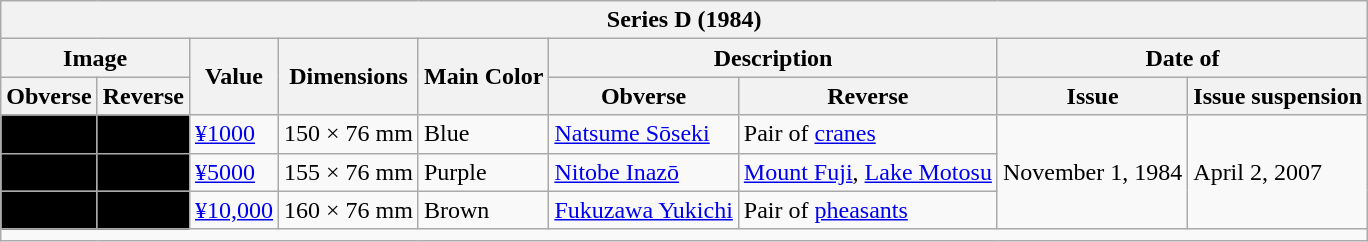<table class="wikitable">
<tr>
<th colspan="9">Series D (1984)</th>
</tr>
<tr>
<th colspan="2">Image</th>
<th rowspan="2">Value</th>
<th rowspan="2">Dimensions</th>
<th rowspan="2">Main Color</th>
<th colspan="2">Description</th>
<th colspan="2">Date of</th>
</tr>
<tr>
<th>Obverse</th>
<th>Reverse</th>
<th>Obverse</th>
<th>Reverse</th>
<th>Issue</th>
<th>Issue suspension</th>
</tr>
<tr>
<td style="text-align:center; background:#000;"></td>
<td style="text-align:center; background:#000;"></td>
<td><a href='#'>¥1000</a></td>
<td>150 × 76 mm</td>
<td>Blue</td>
<td><a href='#'>Natsume Sōseki</a></td>
<td>Pair of <a href='#'>cranes</a></td>
<td rowspan="3">November 1, 1984</td>
<td rowspan="3">April 2, 2007</td>
</tr>
<tr>
<td style="text-align:center; background:#000;"></td>
<td style="text-align:center; background:#000;"></td>
<td><a href='#'>¥5000</a></td>
<td>155 × 76 mm</td>
<td>Purple</td>
<td><a href='#'>Nitobe Inazō</a></td>
<td><a href='#'>Mount Fuji</a>, <a href='#'>Lake Motosu</a></td>
</tr>
<tr>
<td style="text-align:center; background:#000;"></td>
<td style="text-align:center; background:#000;"></td>
<td><a href='#'>¥10,000</a></td>
<td>160 × 76 mm</td>
<td>Brown</td>
<td><a href='#'>Fukuzawa Yukichi</a></td>
<td>Pair of <a href='#'>pheasants</a></td>
</tr>
<tr>
<td colspan="9"></td>
</tr>
</table>
